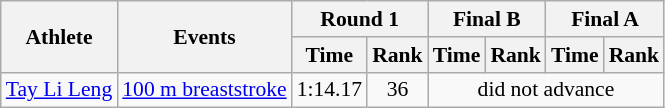<table class=wikitable style="font-size:90%">
<tr>
<th rowspan="2">Athlete</th>
<th rowspan="2">Events</th>
<th colspan="2">Round 1</th>
<th colspan="2">Final B</th>
<th colspan="2">Final A</th>
</tr>
<tr>
<th>Time</th>
<th>Rank</th>
<th>Time</th>
<th>Rank</th>
<th>Time</th>
<th>Rank</th>
</tr>
<tr>
<td><a href='#'>Tay Li Leng</a></td>
<td><a href='#'>100 m breaststroke</a></td>
<td align="center">1:14.17</td>
<td align="center">36</td>
<td align="center" colspan=4>did not advance</td>
</tr>
</table>
